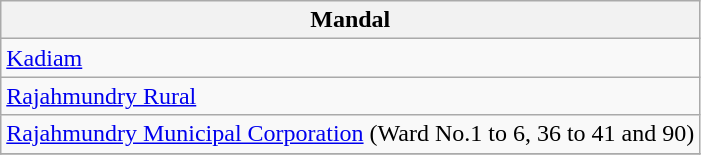<table class="wikitable sortable static-row-numbers static-row-header-hash">
<tr>
<th>Mandal</th>
</tr>
<tr>
<td><a href='#'>Kadiam</a></td>
</tr>
<tr>
<td><a href='#'>Rajahmundry Rural</a></td>
</tr>
<tr>
<td><a href='#'>Rajahmundry Municipal Corporation</a> (Ward No.1 to 6, 36 to 41 and 90)</td>
</tr>
<tr>
</tr>
</table>
